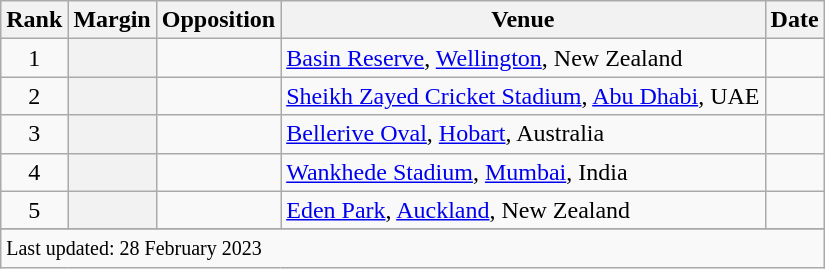<table class="wikitable plainrowheaders sortable">
<tr>
<th scope=col>Rank</th>
<th scope=col>Margin</th>
<th scope=col>Opposition</th>
<th scope=col>Venue</th>
<th scope=col>Date</th>
</tr>
<tr>
<td align=center>1</td>
<th scope=row style=text-align:center;></th>
<td></td>
<td><a href='#'>Basin Reserve</a>, <a href='#'>Wellington</a>, New Zealand</td>
<td></td>
</tr>
<tr>
<td align=center>2</td>
<th scope=row style=text-align:center;></th>
<td></td>
<td><a href='#'>Sheikh Zayed Cricket Stadium</a>, <a href='#'>Abu Dhabi</a>, UAE</td>
<td></td>
</tr>
<tr>
<td align=center>3</td>
<th scope=row style=text-align:center;></th>
<td></td>
<td><a href='#'>Bellerive Oval</a>, <a href='#'>Hobart</a>, Australia</td>
<td></td>
</tr>
<tr>
<td align=center>4</td>
<th scope=row style=text-align:center;></th>
<td></td>
<td><a href='#'>Wankhede Stadium</a>, <a href='#'>Mumbai</a>, India</td>
<td></td>
</tr>
<tr>
<td align=center>5</td>
<th scope=row style=text-align:center;></th>
<td></td>
<td><a href='#'>Eden Park</a>, <a href='#'>Auckland</a>, New Zealand</td>
<td></td>
</tr>
<tr>
</tr>
<tr class=sortbottom>
<td colspan=5><small>Last updated: 28 February 2023</small></td>
</tr>
</table>
